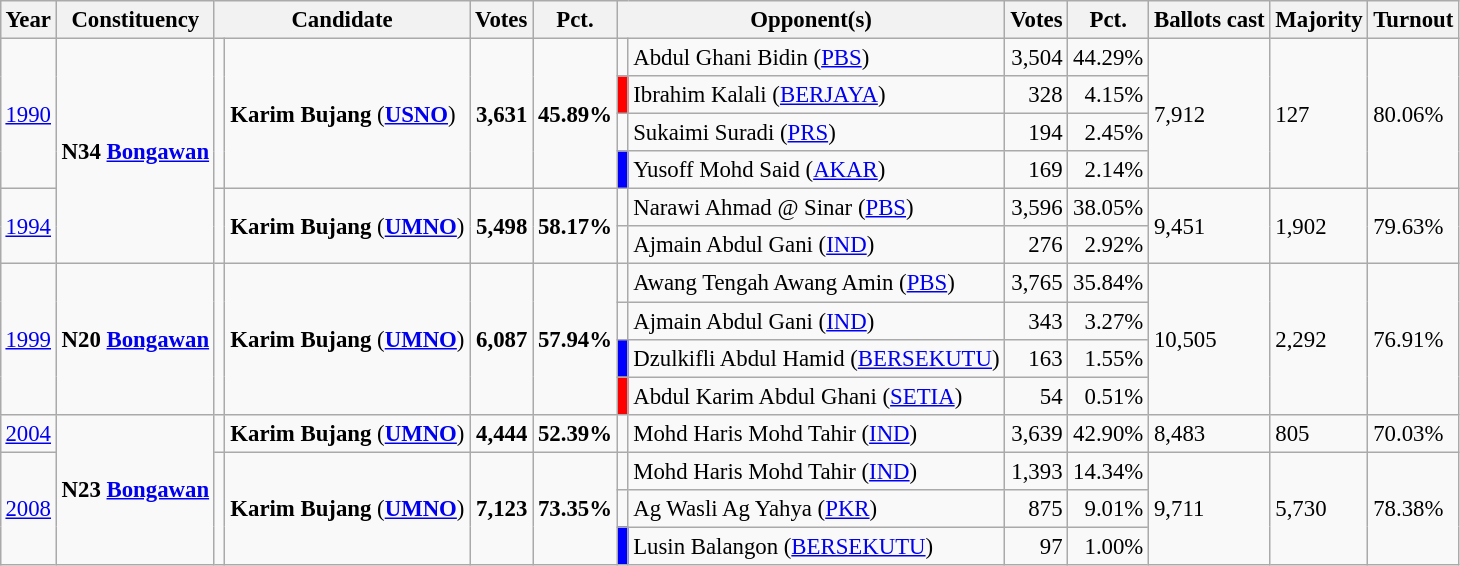<table class="wikitable" style="margin:0.5em ; font-size:95%">
<tr>
<th>Year</th>
<th>Constituency</th>
<th colspan="2">Candidate</th>
<th>Votes</th>
<th>Pct.</th>
<th colspan="2">Opponent(s)</th>
<th>Votes</th>
<th>Pct.</th>
<th>Ballots cast</th>
<th>Majority</th>
<th>Turnout</th>
</tr>
<tr>
<td rowspan="4"><a href='#'>1990</a></td>
<td rowspan=6><strong>N34 <a href='#'>Bongawan</a></strong></td>
<td rowspan="4" bgcolor=></td>
<td rowspan="4"><strong>Karim Bujang</strong> (<a href='#'><strong>USNO</strong></a>)</td>
<td rowspan="4" align=right><strong>3,631</strong></td>
<td rowspan="4"><strong>45.89%</strong></td>
<td bgcolor= ></td>
<td>Abdul Ghani Bidin (<a href='#'>PBS</a>)</td>
<td align=right>3,504</td>
<td>44.29%</td>
<td rowspan="4">7,912</td>
<td rowspan="4">127</td>
<td rowspan="4">80.06%</td>
</tr>
<tr>
<td bgcolor= red></td>
<td>Ibrahim Kalali (<a href='#'>BERJAYA</a>)</td>
<td align=right>328</td>
<td align=right>4.15%</td>
</tr>
<tr>
<td></td>
<td>Sukaimi Suradi (<a href='#'>PRS</a>)</td>
<td align=right>194</td>
<td align=right>2.45%</td>
</tr>
<tr>
<td bgcolor= blue></td>
<td>Yusoff Mohd Said (<a href='#'>AKAR</a>)</td>
<td align=right>169</td>
<td align=right>2.14%</td>
</tr>
<tr>
<td rowspan="2"><a href='#'>1994</a></td>
<td rowspan="2" ></td>
<td rowspan="2"><strong>Karim Bujang</strong> (<a href='#'><strong>UMNO</strong></a>)</td>
<td rowspan="2" align=right><strong>5,498</strong></td>
<td rowspan="2"><strong>58.17%</strong></td>
<td bgcolor= ></td>
<td>Narawi Ahmad @ Sinar (<a href='#'>PBS</a>)</td>
<td align=right>3,596</td>
<td>38.05%</td>
<td rowspan="2">9,451</td>
<td rowspan="2">1,902</td>
<td rowspan="2">79.63%</td>
</tr>
<tr>
<td></td>
<td>Ajmain Abdul Gani (<a href='#'>IND</a>)</td>
<td align=right>276</td>
<td align=right>2.92%</td>
</tr>
<tr>
<td rowspan="4"><a href='#'>1999</a></td>
<td rowspan=4><strong>N20 <a href='#'>Bongawan</a></strong></td>
<td rowspan="4" ></td>
<td rowspan="4"><strong>Karim Bujang</strong> (<a href='#'><strong>UMNO</strong></a>)</td>
<td rowspan="4" align=right><strong>6,087</strong></td>
<td rowspan="4"><strong>57.94%</strong></td>
<td bgcolor= ></td>
<td>Awang Tengah Awang Amin (<a href='#'>PBS</a>)</td>
<td align=right>3,765</td>
<td>35.84%</td>
<td rowspan="4">10,505</td>
<td rowspan="4">2,292</td>
<td rowspan="4">76.91%</td>
</tr>
<tr>
<td></td>
<td>Ajmain Abdul Gani (<a href='#'>IND</a>)</td>
<td align=right>343</td>
<td align=right>3.27%</td>
</tr>
<tr>
<td bgcolor= blue></td>
<td>Dzulkifli Abdul Hamid (<a href='#'>BERSEKUTU</a>)</td>
<td align=right>163</td>
<td align=right>1.55%</td>
</tr>
<tr>
<td bgcolor= red></td>
<td>Abdul Karim Abdul Ghani (<a href='#'>SETIA</a>)</td>
<td align=right>54</td>
<td align=right>0.51%</td>
</tr>
<tr>
<td><a href='#'>2004</a></td>
<td rowspan=4><strong>N23 <a href='#'>Bongawan</a></strong></td>
<td></td>
<td><strong>Karim Bujang</strong> (<a href='#'><strong>UMNO</strong></a>)</td>
<td align=right><strong>4,444</strong></td>
<td><strong>52.39%</strong></td>
<td></td>
<td>Mohd Haris Mohd Tahir (<a href='#'>IND</a>)</td>
<td align=right>3,639</td>
<td>42.90%</td>
<td>8,483</td>
<td>805</td>
<td>70.03%</td>
</tr>
<tr>
<td rowspan="3"><a href='#'>2008</a></td>
<td rowspan="3" ></td>
<td rowspan="3"><strong>Karim Bujang</strong> (<a href='#'><strong>UMNO</strong></a>)</td>
<td rowspan="3" align=right><strong>7,123</strong></td>
<td rowspan="3"><strong>73.35%</strong></td>
<td></td>
<td>Mohd Haris Mohd Tahir (<a href='#'>IND</a>)</td>
<td align=right>1,393</td>
<td>14.34%</td>
<td rowspan="3">9,711</td>
<td rowspan="3">5,730</td>
<td rowspan="3">78.38%</td>
</tr>
<tr>
<td></td>
<td>Ag Wasli Ag Yahya (<a href='#'>PKR</a>)</td>
<td align=right>875</td>
<td align=right>9.01%</td>
</tr>
<tr>
<td bgcolor= blue></td>
<td>Lusin Balangon (<a href='#'>BERSEKUTU</a>)</td>
<td align=right>97</td>
<td align=right>1.00%</td>
</tr>
</table>
